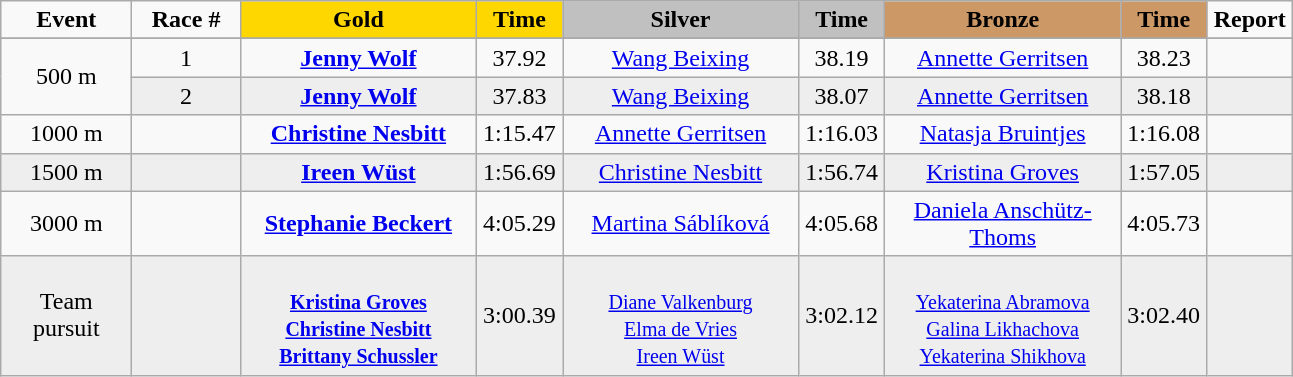<table class="wikitable">
<tr>
<td width="80" align="center"><strong>Event</strong></td>
<td width="65" align="center"><strong>Race #</strong></td>
<td width="150" bgcolor="gold" align="center"><strong>Gold</strong></td>
<td width="50" bgcolor="gold" align="center"><strong>Time</strong></td>
<td width="150" bgcolor="silver" align="center"><strong>Silver</strong></td>
<td width="50" bgcolor="silver" align="center"><strong>Time</strong></td>
<td width="150" bgcolor="#CC9966" align="center"><strong>Bronze</strong></td>
<td width="50" bgcolor="#CC9966" align="center"><strong>Time</strong></td>
<td width="50" align="center"><strong>Report</strong></td>
</tr>
<tr bgcolor="#cccccc">
</tr>
<tr>
<td rowspan=2 align="center">500 m</td>
<td align="center">1</td>
<td align="center"><strong><a href='#'>Jenny Wolf</a></strong><br><small></small></td>
<td align="center">37.92</td>
<td align="center"><a href='#'>Wang Beixing</a><br><small></small></td>
<td align="center">38.19</td>
<td align="center"><a href='#'>Annette Gerritsen</a><br><small></small></td>
<td align="center">38.23</td>
<td align="center"></td>
</tr>
<tr bgcolor="#eeeeee">
<td align="center">2</td>
<td align="center"><strong><a href='#'>Jenny Wolf</a></strong><br><small></small></td>
<td align="center">37.83</td>
<td align="center"><a href='#'>Wang Beixing</a><br><small></small></td>
<td align="center">38.07</td>
<td align="center"><a href='#'>Annette Gerritsen</a><br><small></small></td>
<td align="center">38.18</td>
<td align="center"></td>
</tr>
<tr>
<td align="center">1000 m</td>
<td align="center"></td>
<td align="center"><strong><a href='#'>Christine Nesbitt</a></strong><br><small></small></td>
<td align="center">1:15.47</td>
<td align="center"><a href='#'>Annette Gerritsen</a><br><small></small></td>
<td align="center">1:16.03</td>
<td align="center"><a href='#'>Natasja Bruintjes</a><br><small></small></td>
<td align="center">1:16.08</td>
<td align="center"></td>
</tr>
<tr bgcolor="#eeeeee">
<td align="center">1500 m</td>
<td align="center"></td>
<td align="center"><strong><a href='#'>Ireen Wüst</a></strong><br><small></small></td>
<td align="center">1:56.69</td>
<td align="center"><a href='#'>Christine Nesbitt</a><br><small></small></td>
<td align="center">1:56.74</td>
<td align="center"><a href='#'>Kristina Groves</a><br><small></small></td>
<td align="center">1:57.05</td>
<td align="center"></td>
</tr>
<tr>
<td align="center">3000 m</td>
<td align="center"></td>
<td align="center"><strong><a href='#'>Stephanie Beckert</a></strong><br><small></small></td>
<td align="center">4:05.29</td>
<td align="center"><a href='#'>Martina Sáblíková</a><br><small></small></td>
<td align="center">4:05.68</td>
<td align="center"><a href='#'>Daniela Anschütz-Thoms</a><br><small></small></td>
<td align="center">4:05.73</td>
<td align="center"></td>
</tr>
<tr bgcolor="#eeeeee">
<td align="center">Team pursuit</td>
<td align="center"></td>
<td align="center"><strong></strong><br><small><strong><a href='#'>Kristina Groves</a><br><a href='#'>Christine Nesbitt</a><br><a href='#'>Brittany Schussler</a></strong></small></td>
<td align="center">3:00.39</td>
<td align="center"><br><small><a href='#'>Diane Valkenburg</a><br><a href='#'>Elma de Vries</a><br><a href='#'>Ireen Wüst</a></small></td>
<td align="center">3:02.12</td>
<td align="center"><br><small><a href='#'>Yekaterina Abramova</a><br><a href='#'>Galina Likhachova</a><br><a href='#'>Yekaterina Shikhova</a></small></td>
<td align="center">3:02.40</td>
<td align="center"></td>
</tr>
</table>
